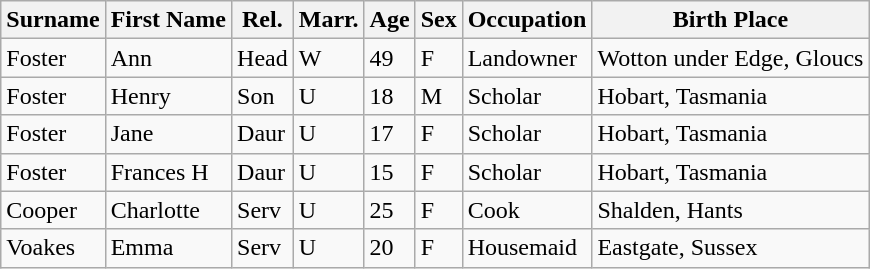<table class="wikitable">
<tr>
<th>Surname</th>
<th>First Name</th>
<th>Rel.</th>
<th>Marr.</th>
<th>Age</th>
<th>Sex</th>
<th>Occupation</th>
<th>Birth Place</th>
</tr>
<tr>
<td>Foster</td>
<td>Ann</td>
<td>Head</td>
<td>W</td>
<td>49</td>
<td>F</td>
<td>Landowner</td>
<td>Wotton under Edge, Gloucs</td>
</tr>
<tr>
<td>Foster</td>
<td>Henry</td>
<td>Son</td>
<td>U</td>
<td>18</td>
<td>M</td>
<td>Scholar</td>
<td>Hobart, Tasmania</td>
</tr>
<tr>
<td>Foster</td>
<td>Jane</td>
<td>Daur</td>
<td>U</td>
<td>17</td>
<td>F</td>
<td>Scholar</td>
<td>Hobart, Tasmania</td>
</tr>
<tr>
<td>Foster</td>
<td>Frances H</td>
<td>Daur</td>
<td>U</td>
<td>15</td>
<td>F</td>
<td>Scholar</td>
<td>Hobart, Tasmania</td>
</tr>
<tr>
<td>Cooper</td>
<td>Charlotte</td>
<td>Serv</td>
<td>U</td>
<td>25</td>
<td>F</td>
<td>Cook</td>
<td>Shalden, Hants</td>
</tr>
<tr>
<td>Voakes</td>
<td>Emma</td>
<td>Serv</td>
<td>U</td>
<td>20</td>
<td>F</td>
<td>Housemaid</td>
<td>Eastgate, Sussex</td>
</tr>
</table>
